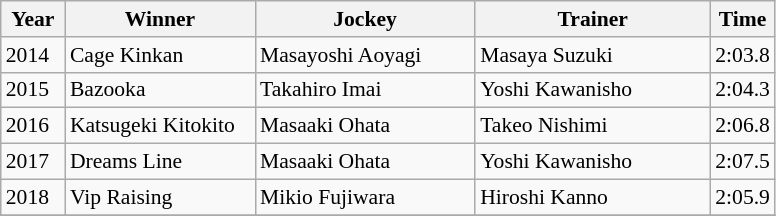<table class="wikitable sortable" style="font-size:90%">
<tr>
<th width="36px">Year<br></th>
<th width="120px">Winner<br></th>
<th width="140px">Jockey<br></th>
<th width="150px">Trainer<br></th>
<th>Time<br></th>
</tr>
<tr>
<td>2014</td>
<td>Cage Kinkan</td>
<td>Masayoshi Aoyagi</td>
<td>Masaya Suzuki</td>
<td>2:03.8</td>
</tr>
<tr>
<td>2015</td>
<td>Bazooka</td>
<td>Takahiro Imai</td>
<td>Yoshi Kawanisho</td>
<td>2:04.3</td>
</tr>
<tr>
<td>2016</td>
<td>Katsugeki Kitokito</td>
<td>Masaaki Ohata</td>
<td>Takeo Nishimi</td>
<td>2:06.8</td>
</tr>
<tr>
<td>2017</td>
<td>Dreams Line</td>
<td>Masaaki Ohata</td>
<td>Yoshi Kawanisho</td>
<td>2:07.5</td>
</tr>
<tr>
<td>2018</td>
<td>Vip Raising</td>
<td>Mikio Fujiwara</td>
<td>Hiroshi Kanno</td>
<td>2:05.9</td>
</tr>
<tr>
</tr>
</table>
